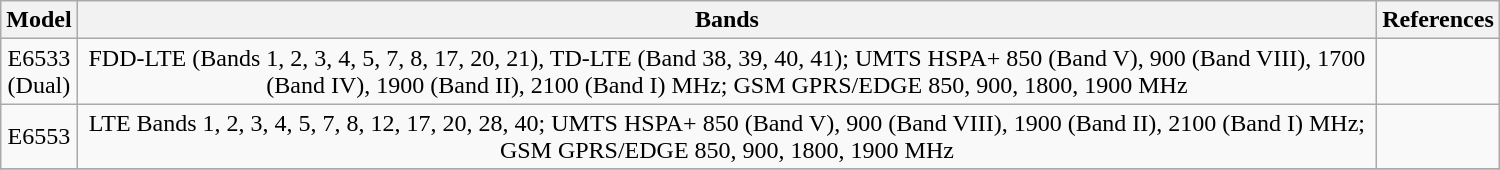<table class="wikitable" style="width:1000px">
<tr>
<th width="10">Model</th>
<th>Bands</th>
<th>References</th>
</tr>
<tr>
<td align="center">E6533 (Dual)</td>
<td align="center">FDD-LTE (Bands 1, 2, 3, 4, 5, 7, 8, 17, 20, 21), TD-LTE (Band 38, 39, 40, 41); UMTS HSPA+ 850 (Band V), 900 (Band VIII), 1700 (Band IV), 1900 (Band II), 2100 (Band I) MHz; GSM GPRS/EDGE 850, 900, 1800, 1900 MHz</td>
<td align="center"></td>
</tr>
<tr>
<td align="center">E6553</td>
<td align="center">LTE Bands 1, 2, 3, 4, 5, 7, 8, 12, 17, 20, 28, 40; UMTS HSPA+ 850 (Band V), 900 (Band VIII), 1900 (Band II), 2100 (Band I) MHz; GSM GPRS/EDGE 850, 900, 1800, 1900 MHz</td>
<td align="center"></td>
</tr>
<tr>
</tr>
</table>
